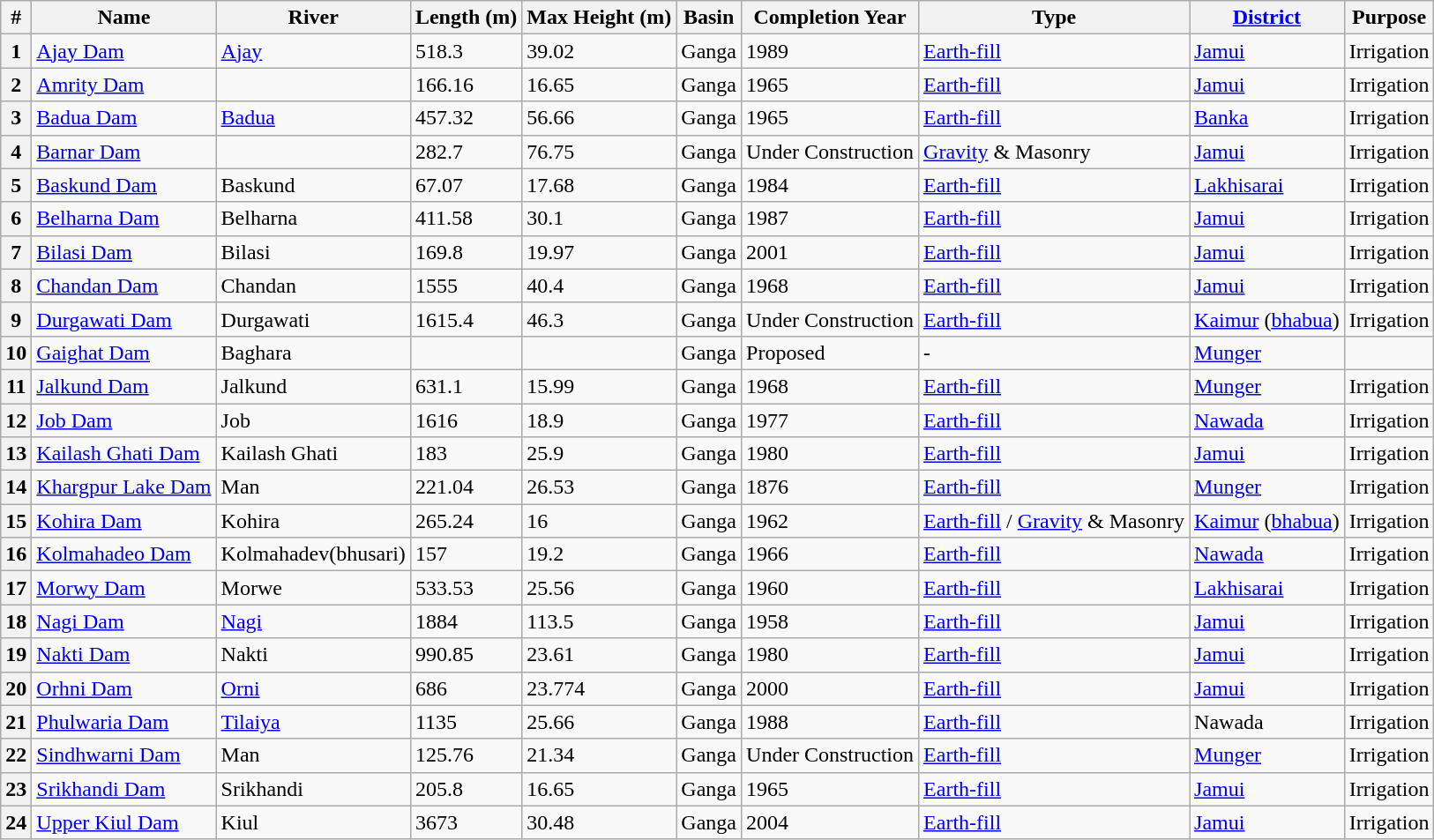<table class="wikitable sortable">
<tr>
<th>#</th>
<th>Name</th>
<th>River</th>
<th>Length (m)</th>
<th>Max Height (m)</th>
<th>Basin</th>
<th>Completion Year</th>
<th>Type</th>
<th><a href='#'>District</a></th>
<th>Purpose</th>
</tr>
<tr>
<th>1</th>
<td><a href='#'>Ajay Dam</a></td>
<td><a href='#'>Ajay</a></td>
<td>518.3</td>
<td>39.02</td>
<td>Ganga</td>
<td>1989</td>
<td><a href='#'>Earth-fill</a></td>
<td><a href='#'>Jamui</a></td>
<td>Irrigation</td>
</tr>
<tr>
<th>2</th>
<td><a href='#'>Amrity Dam</a></td>
<td></td>
<td>166.16</td>
<td>16.65</td>
<td>Ganga</td>
<td>1965</td>
<td><a href='#'>Earth-fill</a></td>
<td><a href='#'>Jamui</a></td>
<td>Irrigation</td>
</tr>
<tr>
<th>3</th>
<td><a href='#'>Badua Dam</a></td>
<td><a href='#'>Badua</a></td>
<td>457.32</td>
<td>56.66</td>
<td>Ganga</td>
<td>1965</td>
<td><a href='#'>Earth-fill</a></td>
<td><a href='#'>Banka</a></td>
<td>Irrigation</td>
</tr>
<tr>
<th>4</th>
<td><a href='#'>Barnar Dam</a></td>
<td></td>
<td>282.7</td>
<td>76.75</td>
<td>Ganga</td>
<td>Under Construction</td>
<td><a href='#'>Gravity</a> & Masonry</td>
<td><a href='#'>Jamui</a></td>
<td>Irrigation</td>
</tr>
<tr>
<th>5</th>
<td><a href='#'>Baskund Dam</a></td>
<td>Baskund</td>
<td>67.07</td>
<td>17.68</td>
<td>Ganga</td>
<td>1984</td>
<td><a href='#'>Earth-fill</a></td>
<td><a href='#'>Lakhisarai</a></td>
<td>Irrigation</td>
</tr>
<tr>
<th>6</th>
<td><a href='#'>Belharna Dam</a></td>
<td>Belharna</td>
<td>411.58</td>
<td>30.1</td>
<td>Ganga</td>
<td>1987</td>
<td><a href='#'>Earth-fill</a></td>
<td><a href='#'>Jamui</a></td>
<td>Irrigation</td>
</tr>
<tr>
<th>7</th>
<td><a href='#'>Bilasi Dam</a></td>
<td>Bilasi</td>
<td>169.8</td>
<td>19.97</td>
<td>Ganga</td>
<td>2001</td>
<td><a href='#'>Earth-fill</a></td>
<td><a href='#'>Jamui</a></td>
<td>Irrigation</td>
</tr>
<tr>
<th>8</th>
<td><a href='#'>Chandan Dam</a></td>
<td>Chandan</td>
<td>1555</td>
<td>40.4</td>
<td>Ganga</td>
<td>1968</td>
<td><a href='#'>Earth-fill</a></td>
<td><a href='#'>Jamui</a></td>
<td>Irrigation</td>
</tr>
<tr>
<th>9</th>
<td><a href='#'>Durgawati Dam</a></td>
<td>Durgawati</td>
<td>1615.4</td>
<td>46.3</td>
<td>Ganga</td>
<td>Under Construction</td>
<td><a href='#'>Earth-fill</a></td>
<td><a href='#'>Kaimur</a> (<a href='#'>bhabua</a>)</td>
<td>Irrigation</td>
</tr>
<tr>
<th>10</th>
<td><a href='#'>Gaighat Dam</a></td>
<td>Baghara</td>
<td></td>
<td></td>
<td>Ganga</td>
<td>Proposed</td>
<td>-</td>
<td><a href='#'>Munger</a></td>
<td></td>
</tr>
<tr>
<th>11</th>
<td><a href='#'>Jalkund Dam</a></td>
<td>Jalkund</td>
<td>631.1</td>
<td>15.99</td>
<td>Ganga</td>
<td>1968</td>
<td><a href='#'>Earth-fill</a></td>
<td><a href='#'>Munger</a></td>
<td>Irrigation</td>
</tr>
<tr>
<th>12</th>
<td><a href='#'>Job Dam</a></td>
<td>Job</td>
<td>1616</td>
<td>18.9</td>
<td>Ganga</td>
<td>1977</td>
<td><a href='#'>Earth-fill</a></td>
<td><a href='#'>Nawada</a></td>
<td>Irrigation</td>
</tr>
<tr>
<th>13</th>
<td><a href='#'>Kailash Ghati Dam</a></td>
<td>Kailash Ghati</td>
<td>183</td>
<td>25.9</td>
<td>Ganga</td>
<td>1980</td>
<td><a href='#'>Earth-fill</a></td>
<td><a href='#'>Jamui</a></td>
<td>Irrigation</td>
</tr>
<tr>
<th>14</th>
<td><a href='#'>Khargpur Lake Dam</a></td>
<td>Man</td>
<td>221.04</td>
<td>26.53</td>
<td>Ganga</td>
<td>1876</td>
<td><a href='#'>Earth-fill</a></td>
<td><a href='#'>Munger</a></td>
<td>Irrigation</td>
</tr>
<tr>
<th>15</th>
<td><a href='#'>Kohira Dam</a></td>
<td>Kohira</td>
<td>265.24</td>
<td>16</td>
<td>Ganga</td>
<td>1962</td>
<td><a href='#'>Earth-fill</a> /  <a href='#'>Gravity</a> & Masonry</td>
<td><a href='#'>Kaimur</a> (<a href='#'>bhabua</a>)</td>
<td>Irrigation</td>
</tr>
<tr>
<th>16</th>
<td><a href='#'>Kolmahadeo Dam</a></td>
<td>Kolmahadev(bhusari)</td>
<td>157</td>
<td>19.2</td>
<td>Ganga</td>
<td>1966</td>
<td><a href='#'>Earth-fill</a></td>
<td><a href='#'>Nawada</a></td>
<td>Irrigation</td>
</tr>
<tr>
<th>17</th>
<td><a href='#'>Morwy Dam</a></td>
<td>Morwe</td>
<td>533.53</td>
<td>25.56</td>
<td>Ganga</td>
<td>1960</td>
<td><a href='#'>Earth-fill</a></td>
<td><a href='#'>Lakhisarai</a></td>
<td>Irrigation</td>
</tr>
<tr>
<th>18</th>
<td><a href='#'>Nagi Dam</a></td>
<td><a href='#'>Nagi</a></td>
<td>1884</td>
<td>113.5</td>
<td>Ganga</td>
<td>1958</td>
<td><a href='#'>Earth-fill</a></td>
<td><a href='#'>Jamui</a></td>
<td>Irrigation</td>
</tr>
<tr>
<th>19</th>
<td><a href='#'>Nakti Dam</a></td>
<td>Nakti</td>
<td>990.85</td>
<td>23.61</td>
<td>Ganga</td>
<td>1980</td>
<td><a href='#'>Earth-fill</a></td>
<td><a href='#'>Jamui</a></td>
<td>Irrigation</td>
</tr>
<tr>
<th>20</th>
<td><a href='#'>Orhni Dam</a></td>
<td><a href='#'>Orni</a></td>
<td>686</td>
<td>23.774</td>
<td>Ganga</td>
<td>2000</td>
<td><a href='#'>Earth-fill</a></td>
<td><a href='#'>Jamui</a></td>
<td>Irrigation</td>
</tr>
<tr>
<th>21</th>
<td><a href='#'>Phulwaria Dam</a></td>
<td><a href='#'>Tilaiya</a></td>
<td>1135</td>
<td>25.66</td>
<td>Ganga</td>
<td>1988</td>
<td><a href='#'>Earth-fill</a></td>
<td>Nawada</td>
<td>Irrigation</td>
</tr>
<tr>
<th>22</th>
<td><a href='#'>Sindhwarni Dam</a></td>
<td>Man</td>
<td>125.76</td>
<td>21.34</td>
<td>Ganga</td>
<td>Under Construction</td>
<td><a href='#'>Earth-fill</a></td>
<td><a href='#'>Munger</a></td>
<td>Irrigation</td>
</tr>
<tr>
<th>23</th>
<td><a href='#'>Srikhandi Dam</a></td>
<td>Srikhandi</td>
<td>205.8</td>
<td>16.65</td>
<td>Ganga</td>
<td>1965</td>
<td><a href='#'>Earth-fill</a></td>
<td><a href='#'>Jamui</a></td>
<td>Irrigation</td>
</tr>
<tr>
<th>24</th>
<td><a href='#'>Upper Kiul Dam</a></td>
<td>Kiul</td>
<td>3673</td>
<td>30.48</td>
<td>Ganga</td>
<td>2004</td>
<td><a href='#'>Earth-fill</a></td>
<td><a href='#'>Jamui</a></td>
<td>Irrigation</td>
</tr>
</table>
